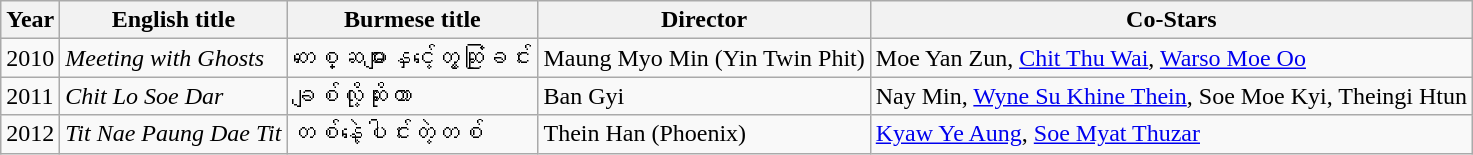<table class="wikitable sortable">
<tr>
<th>Year</th>
<th>English title</th>
<th>Burmese title</th>
<th>Director</th>
<th>Co-Stars</th>
</tr>
<tr>
<td>2010</td>
<td><em>Meeting with Ghosts</em></td>
<td>တစ္ဆေများနှင့်တွေ့ဆုံခြင်း</td>
<td>Maung Myo Min (Yin Twin Phit)</td>
<td>Moe Yan Zun, <a href='#'>Chit Thu Wai</a>, <a href='#'>Warso Moe Oo</a></td>
</tr>
<tr>
<td>2011</td>
<td><em>Chit Lo Soe Dar</em></td>
<td>ချစ်လို့ဆိုးတာ</td>
<td>Ban Gyi</td>
<td>Nay Min, <a href='#'>Wyne Su Khine Thein</a>, Soe Moe Kyi, Theingi Htun</td>
</tr>
<tr>
<td>2012</td>
<td><em>Tit Nae Paung Dae Tit</em></td>
<td>တစ်နဲ့ပေါင်းတဲ့တစ်</td>
<td>Thein Han (Phoenix)</td>
<td><a href='#'>Kyaw Ye Aung</a>, <a href='#'>Soe Myat Thuzar</a></td>
</tr>
</table>
